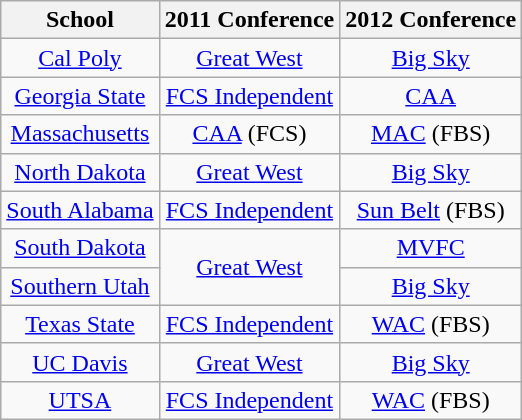<table class="wikitable">
<tr>
<th>School</th>
<th>2011 Conference</th>
<th>2012 Conference</th>
</tr>
<tr style="text-align:center;">
<td><a href='#'>Cal Poly</a></td>
<td><a href='#'>Great West</a></td>
<td><a href='#'>Big Sky</a></td>
</tr>
<tr style="text-align:center;">
<td><a href='#'>Georgia State</a></td>
<td><a href='#'>FCS Independent</a></td>
<td><a href='#'>CAA</a></td>
</tr>
<tr style="text-align:center;">
<td><a href='#'>Massachusetts</a></td>
<td><a href='#'>CAA</a> (FCS)</td>
<td><a href='#'>MAC</a> (FBS)</td>
</tr>
<tr style="text-align:center;">
<td><a href='#'>North Dakota</a></td>
<td><a href='#'>Great West</a></td>
<td><a href='#'>Big Sky</a></td>
</tr>
<tr style="text-align:center;">
<td><a href='#'>South Alabama</a></td>
<td><a href='#'>FCS Independent</a></td>
<td><a href='#'>Sun Belt</a> (FBS)</td>
</tr>
<tr style="text-align:center;">
<td><a href='#'>South Dakota</a></td>
<td rowspan="2"><a href='#'>Great West</a></td>
<td><a href='#'>MVFC</a></td>
</tr>
<tr style="text-align:center;">
<td><a href='#'>Southern Utah</a></td>
<td><a href='#'>Big Sky</a></td>
</tr>
<tr style="text-align:center;">
<td><a href='#'>Texas State</a></td>
<td><a href='#'>FCS Independent</a></td>
<td><a href='#'>WAC</a> (FBS)</td>
</tr>
<tr style="text-align:center;">
<td><a href='#'>UC Davis</a></td>
<td><a href='#'>Great West</a></td>
<td><a href='#'>Big Sky</a></td>
</tr>
<tr style="text-align:center;">
<td><a href='#'>UTSA</a></td>
<td><a href='#'>FCS Independent</a></td>
<td><a href='#'>WAC</a> (FBS)</td>
</tr>
</table>
